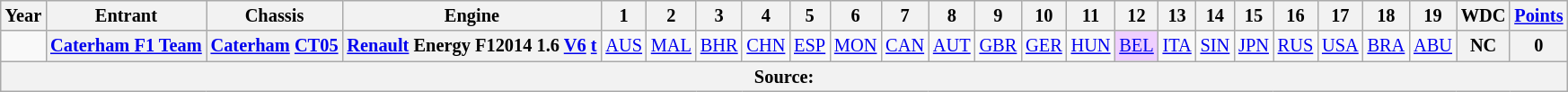<table class="wikitable" style="text-align:center; font-size:85%">
<tr>
<th>Year</th>
<th>Entrant</th>
<th>Chassis</th>
<th>Engine</th>
<th>1</th>
<th>2</th>
<th>3</th>
<th>4</th>
<th>5</th>
<th>6</th>
<th>7</th>
<th>8</th>
<th>9</th>
<th>10</th>
<th>11</th>
<th>12</th>
<th>13</th>
<th>14</th>
<th>15</th>
<th>16</th>
<th>17</th>
<th>18</th>
<th>19</th>
<th>WDC</th>
<th><a href='#'>Points</a></th>
</tr>
<tr>
<td></td>
<th nowrap><a href='#'>Caterham F1 Team</a></th>
<th nowrap><a href='#'>Caterham</a> <a href='#'>CT05</a></th>
<th nowrap><a href='#'>Renault</a> Energy F12014 1.6 <a href='#'>V6</a> <a href='#'>t</a></th>
<td><a href='#'>AUS</a></td>
<td><a href='#'>MAL</a></td>
<td><a href='#'>BHR</a></td>
<td><a href='#'>CHN</a></td>
<td><a href='#'>ESP</a></td>
<td><a href='#'>MON</a></td>
<td><a href='#'>CAN</a></td>
<td><a href='#'>AUT</a></td>
<td><a href='#'>GBR</a></td>
<td><a href='#'>GER</a></td>
<td><a href='#'>HUN</a></td>
<td style="background:#EFCFFF;"><a href='#'>BEL</a><br></td>
<td><a href='#'>ITA</a></td>
<td><a href='#'>SIN</a></td>
<td><a href='#'>JPN</a></td>
<td><a href='#'>RUS</a></td>
<td><a href='#'>USA</a></td>
<td><a href='#'>BRA</a></td>
<td><a href='#'>ABU</a></td>
<th>NC</th>
<th>0</th>
</tr>
<tr>
<th colspan="25">Source:</th>
</tr>
</table>
